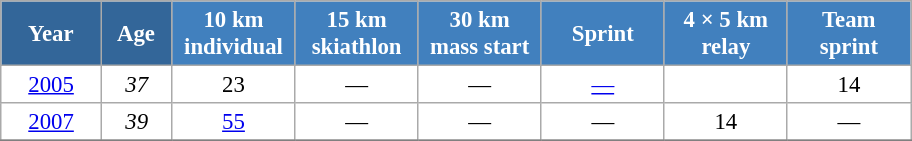<table class="wikitable" style="font-size:95%; text-align:center; border:grey solid 1px; border-collapse:collapse; background:#ffffff;">
<tr>
<th style="background-color:#369; color:white; width:60px;"> Year </th>
<th style="background-color:#369; color:white; width:40px;"> Age </th>
<th style="background-color:#4180be; color:white; width:75px;"> 10 km <br> individual </th>
<th style="background-color:#4180be; color:white; width:75px;"> 15 km <br> skiathlon </th>
<th style="background-color:#4180be; color:white; width:75px;"> 30 km <br> mass start </th>
<th style="background-color:#4180be; color:white; width:75px;"> Sprint </th>
<th style="background-color:#4180be; color:white; width:75px;"> 4 × 5 km <br> relay </th>
<th style="background-color:#4180be; color:white; width:75px;"> Team <br> sprint </th>
</tr>
<tr>
<td><a href='#'>2005</a></td>
<td><em>37</em></td>
<td>23</td>
<td>—</td>
<td>—</td>
<td><a href='#'>—</a></td>
<td></td>
<td>14</td>
</tr>
<tr>
<td><a href='#'>2007</a></td>
<td><em>39</em></td>
<td><a href='#'>55</a></td>
<td>—</td>
<td>—</td>
<td>—</td>
<td>14</td>
<td>—</td>
</tr>
<tr>
</tr>
</table>
